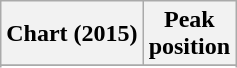<table class="wikitable sortable plainrowheaders" style="text-align:center">
<tr>
<th scope="col">Chart (2015)</th>
<th scope="col">Peak<br>position</th>
</tr>
<tr>
</tr>
<tr>
</tr>
</table>
